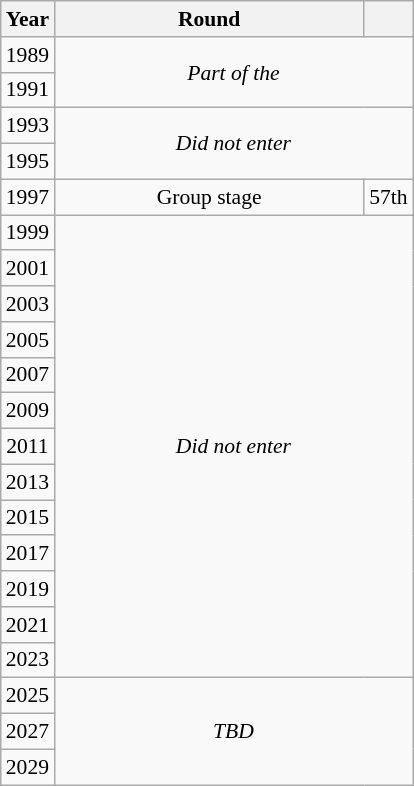<table class="wikitable" style="text-align: center; font-size:90%">
<tr>
<th>Year</th>
<th style="width:200px">Round</th>
<th></th>
</tr>
<tr>
<td>1989</td>
<td colspan="2" rowspan="2"><em>Part of the </em></td>
</tr>
<tr>
<td>1991</td>
</tr>
<tr>
<td>1993</td>
<td colspan="2" rowspan="2"><em>Did not enter</em></td>
</tr>
<tr>
<td>1995</td>
</tr>
<tr>
<td>1997</td>
<td>Group stage</td>
<td>57th</td>
</tr>
<tr>
<td>1999</td>
<td colspan="2" rowspan="13"><em>Did not enter</em></td>
</tr>
<tr>
<td>2001</td>
</tr>
<tr>
<td>2003</td>
</tr>
<tr>
<td>2005</td>
</tr>
<tr>
<td>2007</td>
</tr>
<tr>
<td>2009</td>
</tr>
<tr>
<td>2011</td>
</tr>
<tr>
<td>2013</td>
</tr>
<tr>
<td>2015</td>
</tr>
<tr>
<td>2017</td>
</tr>
<tr>
<td>2019</td>
</tr>
<tr>
<td>2021</td>
</tr>
<tr>
<td>2023</td>
</tr>
<tr>
<td>2025</td>
<td colspan="2" rowspan="3"><em>TBD</em></td>
</tr>
<tr>
<td>2027</td>
</tr>
<tr>
<td>2029</td>
</tr>
</table>
